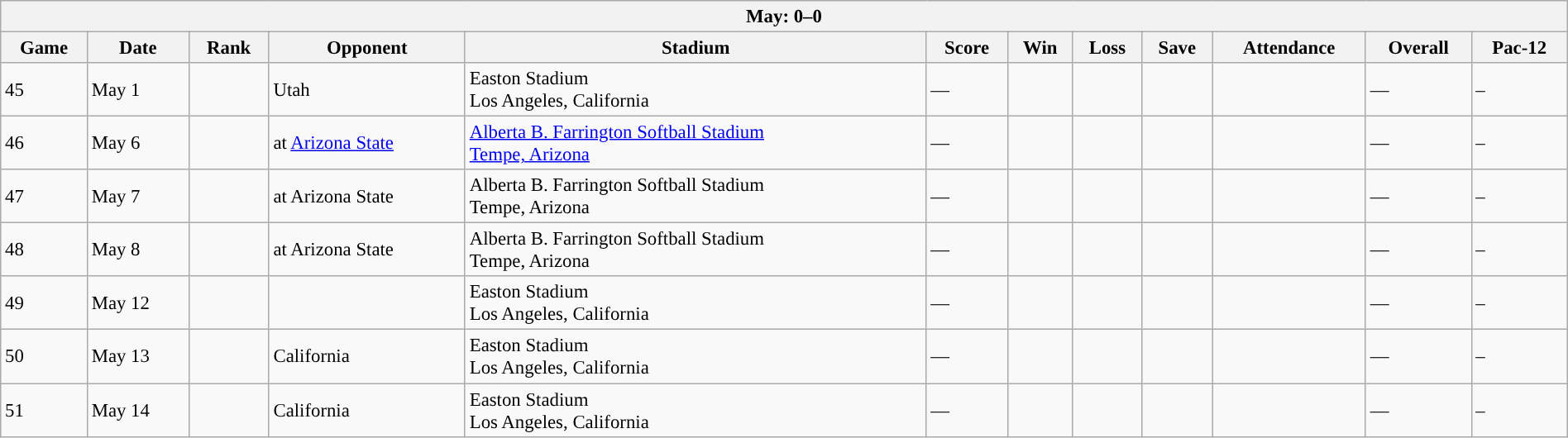<table class="wikitable collapsible collapsed" style="margin:auto; font-size:95%; width:100%">
<tr>
<th colspan=12>May: 0–0</th>
</tr>
<tr>
<th>Game</th>
<th>Date</th>
<th>Rank</th>
<th>Opponent</th>
<th>Stadium</th>
<th>Score</th>
<th>Win</th>
<th>Loss</th>
<th>Save</th>
<th>Attendance</th>
<th>Overall</th>
<th>Pac-12</th>
</tr>
<tr style="background:">
<td>45</td>
<td>May 1</td>
<td></td>
<td>Utah</td>
<td>Easton Stadium<br>Los Angeles, California</td>
<td>—</td>
<td></td>
<td></td>
<td></td>
<td></td>
<td>—</td>
<td>–</td>
</tr>
<tr style="background:">
<td>46</td>
<td>May 6</td>
<td></td>
<td>at <a href='#'>Arizona State</a></td>
<td><a href='#'>Alberta B. Farrington Softball Stadium</a><br><a href='#'>Tempe, Arizona</a></td>
<td>—</td>
<td></td>
<td></td>
<td></td>
<td></td>
<td>—</td>
<td>–</td>
</tr>
<tr style="background:">
<td>47</td>
<td>May 7</td>
<td></td>
<td>at Arizona State</td>
<td>Alberta B. Farrington Softball Stadium<br>Tempe, Arizona</td>
<td>—</td>
<td></td>
<td></td>
<td></td>
<td></td>
<td>—</td>
<td>–</td>
</tr>
<tr style="background:">
<td>48</td>
<td>May 8</td>
<td></td>
<td>at Arizona State</td>
<td>Alberta B. Farrington Softball Stadium<br>Tempe, Arizona</td>
<td>—</td>
<td></td>
<td></td>
<td></td>
<td></td>
<td>—</td>
<td>–</td>
</tr>
<tr style="background:">
<td>49</td>
<td>May 12</td>
<td></td>
<td></td>
<td>Easton Stadium<br>Los Angeles, California</td>
<td>—</td>
<td></td>
<td></td>
<td></td>
<td></td>
<td>—</td>
<td>–</td>
</tr>
<tr style="background:">
<td>50</td>
<td>May 13</td>
<td></td>
<td>California</td>
<td>Easton Stadium<br>Los Angeles, California</td>
<td>—</td>
<td></td>
<td></td>
<td></td>
<td></td>
<td>—</td>
<td>–</td>
</tr>
<tr style="background:">
<td>51</td>
<td>May 14</td>
<td></td>
<td>California</td>
<td>Easton Stadium<br>Los Angeles, California</td>
<td>—</td>
<td></td>
<td></td>
<td></td>
<td></td>
<td>—</td>
<td>–</td>
</tr>
</table>
